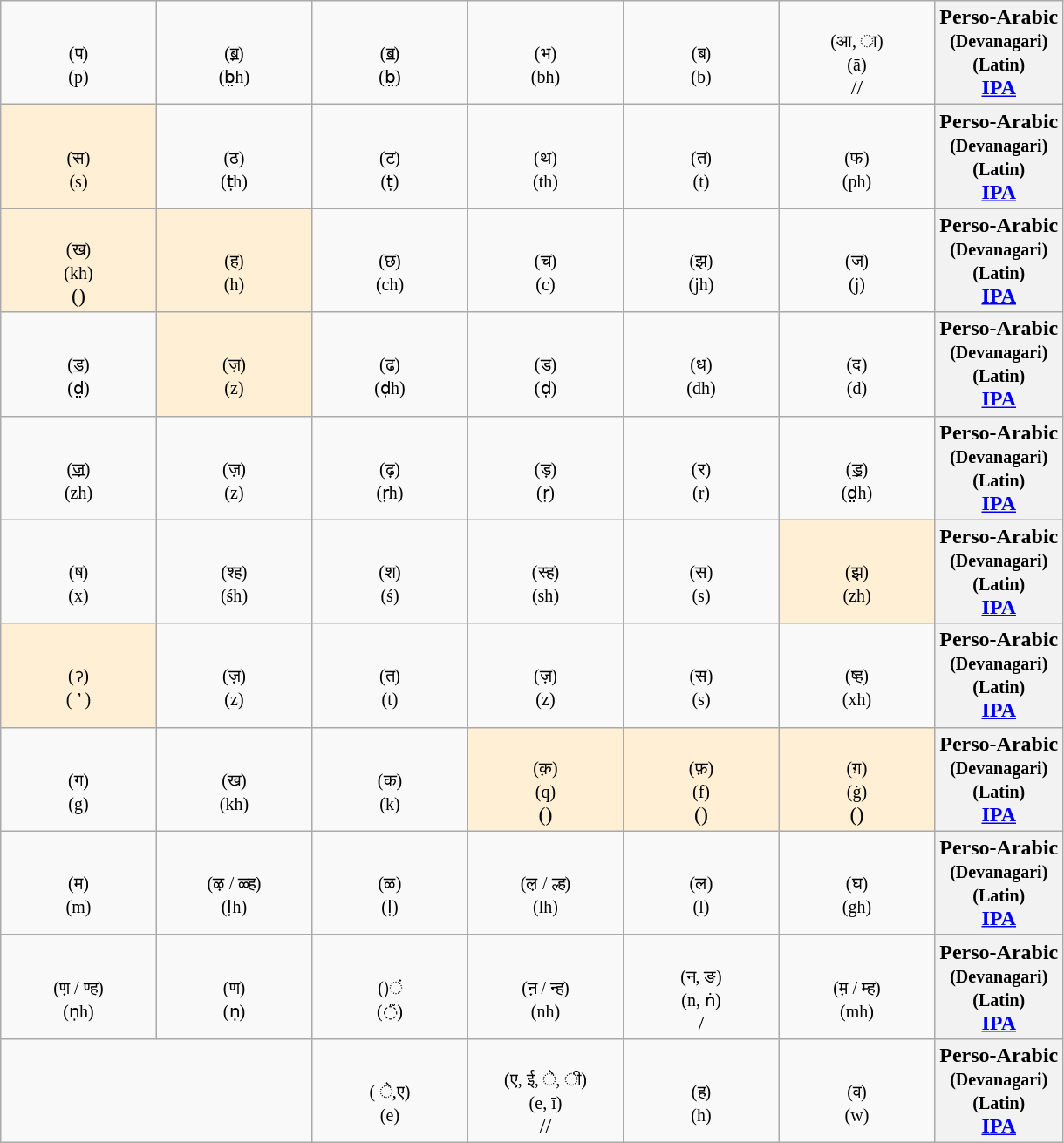<table class="wikitable Unicode" dir="rtl">
<tr>
<th>Perso-Arabic<br><small>(Devanagari)</small><br><small>(Latin)</small><br><a href='#'>IPA</a></th>
<td style="width:7em; text-align:center; padding: 3px;"><span></span><br><small>‌(आ, ा)<br>(ā)</small><br>//</td>
<td style="width:7em; text-align:center; padding: 3px;"><span></span><br><small>‌(ब)<br>(b)</small><br></td>
<td style="width:7em; text-align:center; padding: 3px;"><span></span><br><small>‌(भ)<br>(bh)</small><br></td>
<td style="width:7em; text-align:center; padding: 3px;"><span></span><br><small>‌(ॿ)<br>(b̤)</small><br></td>
<td style="width:7em; text-align:center; padding: 3px;"><span></span><br><small>‌(ॿ़)<br>(b̤h)</small><br></td>
<td style="width:7em; text-align:center; padding: 3px;"><span></span><br><small>‌(प)<br>(p)</small><br></td>
</tr>
<tr>
<th>Perso-Arabic<br><small>(Devanagari)</small><br><small>(Latin)</small><br><a href='#'>IPA</a></th>
<td style="width:7em; text-align:center; padding: 3px;"><span></span><br><small>‌(फ)<br>(ph)</small><br></td>
<td style="width:7em; text-align:center; padding: 3px;"><span></span><br><small>‌(त)<br>(t)</small><br></td>
<td style="width:7em; text-align:center; padding: 3px;"><span></span><br><small>‌(थ)<br>(th)</small><br></td>
<td style="width:7em; text-align:center; padding: 3px;"><span></span><br><small>‌(ट)<br>(ṭ)</small><br></td>
<td style="width:7em; text-align:center; padding: 3px;"><span></span><br><small>‌(ठ)<br>(ṭh)</small><br></td>
<td style="width:7em; text-align:center; padding: 3px;" bgcolor="#FFEFD5"><span></span><br><small>‌(स)<br>(s)</small><br></td>
</tr>
<tr>
<th>Perso-Arabic<br><small>(Devanagari)</small><br><small>(Latin)</small><br><a href='#'>IPA</a></th>
<td style="width:7em; text-align:center; padding: 3px;"><span></span><br><small>‌(ज)<br>(j)</small><br></td>
<td style="width:7em; text-align:center; padding: 3px;"><span></span><br><small>‌(झ)<br>(jh)</small><br></td>
<td style="width:7em; text-align:center; padding: 3px;"><span></span><br><small>‌(च)<br>(c)</small><br></td>
<td style="width:7em; text-align:center; padding: 3px;"><span></span><br><small>‌(छ)<br>(ch)</small><br></td>
<td style="width:7em; text-align:center; padding: 3px;" bgcolor="#FFEFD5"><span></span><br><small>‌(ह)<br>(h)</small><br></td>
<td style="width:7em; text-align:center; padding: 3px;" bgcolor="#FFEFD5"><span></span><br><small>‌(ख)<br>(kh)</small><br> ()</td>
</tr>
<tr>
<th>Perso-Arabic<br><small>(Devanagari)</small><br><small>(Latin)</small><br><a href='#'>IPA</a></th>
<td style="width:7em; text-align:center; padding: 3px;"><span></span><br><small>‌(द)<br>(d)</small><br></td>
<td style="width:7em; text-align:center; padding: 3px;"><span></span><br><small>‌(ध)<br>(dh)</small><br></td>
<td style="width:7em; text-align:center; padding: 3px;"><span></span><br><small>‌(ड)<br>(ḍ)</small><br></td>
<td style="width:7em; text-align:center; padding: 3px;"><span></span><br><small>‌(ढ)<br>(ḍh)</small><br></td>
<td style="width:7em; text-align:center; padding: 3px;" bgcolor="#FFEFD5"><span></span><br><small>‌(ज़)<br>(z)</small><br></td>
<td style="width:7em; text-align:center; padding: 3px;"><span></span><br><small>‌(ॾ)<br>(d̤)</small><br></td>
</tr>
<tr>
<th>Perso-Arabic<br><small>(Devanagari)</small><br><small>(Latin)</small><br><a href='#'>IPA</a></th>
<td style="width:7em; text-align:center; padding: 3px;"><span></span><br><small>‌(ॾ़)<br>(d̤h)</small><br></td>
<td style="width:7em; text-align:center; padding: 3px;"><span></span><br><small>‌(र)<br>(r)</small><br></td>
<td style="width:7em; text-align:center; padding: 3px;"><span></span><br><small>‌(ड़)<br>(ṛ)</small><br></td>
<td style="width:7em; text-align:center; padding: 3px;"><span></span><br><small>‌(ढ़)<br>(ṛh)</small><br></td>
<td style="width:7em; text-align:center; padding: 3px;"><span></span><br><small>‌(ज़)<br>(z)</small><br></td>
<td style="width:7em; text-align:center; padding: 3px;"><span></span><br><small>‌(ॼ़)<br>(zh)</small><br></td>
</tr>
<tr>
<th>Perso-Arabic<br><small>(Devanagari)</small><br><small>(Latin)</small><br><a href='#'>IPA</a></th>
<td style="width:7em; text-align:center; padding: 3px;" bgcolor="#FFEFD5"><span></span><br><small>‌(झ़)<br>(zh)</small><br></td>
<td style="width:7em; text-align:center; padding: 3px;"><span></span><br><small>‌(स)<br>(s)</small><br></td>
<td style="width:7em; text-align:center; padding: 3px;"><span></span><br><small>‌(स्ह)<br>(sh)</small><br></td>
<td style="width:7em; text-align:center; padding: 3px;"><span></span><br><small>‌(श)<br>(ś)</small><br></td>
<td style="width:7em; text-align:center; padding: 3px;"><span></span><br><small>‌(श्ह)<br>(śh)</small><br></td>
<td style="width:7em; text-align:center; padding: 3px;"><span></span><br><small>‌(ष)<br>(x)</small><br></td>
</tr>
<tr>
<th>Perso-Arabic<br><small>(Devanagari)</small><br><small>(Latin)</small><br><a href='#'>IPA</a></th>
<td style="width:7em; text-align:center; padding: 3px;"><span></span><br><small>‌(ष्ह)<br>(xh)</small><br></td>
<td style="width:7em; text-align:center; padding: 3px;"><span></span><br><small>‌(स)<br>(s)</small><br></td>
<td style="width:7em; text-align:center; padding: 3px;"><span></span><br><small>‌(ज़)<br>(z)</small><br></td>
<td style="width:7em; text-align:center; padding: 3px;"><span></span><br><small>‌(त)<br>(t)</small><br></td>
<td style="width:7em; text-align:center; padding: 3px;"><span></span><br><small>‌(ज़)<br>(z)</small><br></td>
<td style="width:7em; text-align:center; padding: 3px;" bgcolor="#FFEFD5"><span></span><br><small>‌(ॽ)<br>( ’ )</small><br></td>
</tr>
<tr>
<th>Perso-Arabic<br><small>(Devanagari)</small><br><small>(Latin)</small><br><a href='#'>IPA</a></th>
<td style="width:7em; text-align:center; padding: 3px;" bgcolor="#FFEFD5"><span></span><br><small>‌(ग़)<br>(ġ)</small><br> ()</td>
<td style="width:7em; text-align:center; padding: 3px;" bgcolor="#FFEFD5"><span></span><br><small>‌(फ़)<br>(f)</small><br> ()</td>
<td style="width:7em; text-align:center; padding: 3px;" bgcolor="#FFEFD5"><span></span><br><small>‌(क़)<br>(q)</small><br> ()</td>
<td style="width:7em; text-align:center; padding: 3px;"><span></span><br><small>‌(क)<br>(k)</small><br></td>
<td style="width:7em; text-align:center; padding: 3px;"><span></span><br><small>‌(ख)<br>(kh)</small><br></td>
<td style="width:7em; text-align:center; padding: 3px;"><span></span><br><small>‌(ग)<br>(g)</small><br></td>
</tr>
<tr>
<th>Perso-Arabic<br><small>(Devanagari)</small><br><small>(Latin)</small><br><a href='#'>IPA</a></th>
<td style="width:7em; text-align:center; padding: 3px;"><span></span><br><small>‌(घ)<br>(gh)</small><br></td>
<td style="width:7em; text-align:center; padding: 3px;"><span></span><br><small>‌(ल)<br>(l)</small><br></td>
<td style="width:7em; text-align:center; padding: 3px;"><span></span><br><small>‌(ल़ / ल्ह)<br>(lh)</small><br></td>
<td style="width:7em; text-align:center; padding: 3px;"><span></span><br><small>‌(ळ)<br>(ḷ)</small><br></td>
<td style="width:7em; text-align:center; padding: 3px;"><span></span><br><small>‌(ऴ / ळ्ह)<br>(ḷh)</small><br></td>
<td style="width:7em; text-align:center; padding: 3px;"><span></span><br><small>‌(म)<br>(m)</small><br></td>
</tr>
<tr>
<th>Perso-Arabic<br><small>(Devanagari)</small><br><small>(Latin)</small><br><a href='#'>IPA</a></th>
<td style="width:7em; text-align:center; padding: 3px;"><span></span><br><small>‌(म़ / म्ह)<br>(mh)</small><br></td>
<td style="width:7em; text-align:center; padding: 3px;"><span></span><br><small>‌(न, ङ)<br>(n, ṅ)</small><br>/</td>
<td style="width:7em; text-align:center; padding: 3px;"><span></span><br><small>‌(ऩ / न्ह)<br>(nh)</small><br></td>
<td style="width:7em; text-align:center; padding: 3px;"><span></span><br><small>‌(ं)<br>(◌̃)</small><br></td>
<td style="width:7em; text-align:center; padding: 3px;"><span></span><br><small>‌(ण)<br>(ṇ)</small><br></td>
<td style="width:7em; text-align:center; padding: 3px;"><span></span><br><small>‌(ण़ / ण्ह)<br>(ṇh)</small><br></td>
</tr>
<tr>
<th>Perso-Arabic<br><small>(Devanagari)</small><br><small>(Latin)</small><br><a href='#'>IPA</a></th>
<td style="width:7em; text-align:center; padding: 3px;"><span></span><br><small>‌(व)<br>(w)</small><br></td>
<td style="width:7em; text-align:center; padding: 3px;"><span></span><br><small>‌(ह)<br>(h)</small><br></td>
<td style="width:7em; text-align:center; padding: 3px;"><span></span><br><small>‌(ए, ई, े,  ी)<br>(e, ī)</small><br>//</td>
<td style="width:7em; text-align:center; padding: 3px;"><span></span><br><small>‌(ए, े)<br>(e)</small><br></td>
</tr>
</table>
